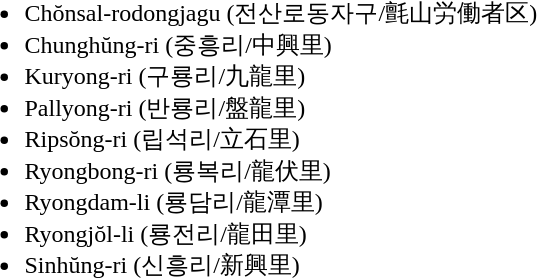<table>
<tr>
<td valign="top"><br><ul><li>Chŏnsal-rodongjagu (전산로동자구/氈山労働者区)</li><li>Chunghŭng-ri (중흥리/中興里)</li><li>Kuryong-ri (구룡리/九龍里)</li><li>Pallyong-ri (반룡리/盤龍里)</li><li>Ripsŏng-ri (립석리/立石里)</li><li>Ryongbong-ri (룡복리/龍伏里)</li><li>Ryongdam-li (룡담리/龍潭里)</li><li>Ryongjŏl-li (룡전리/龍田里)</li><li>Sinhŭng-ri (신흥리/新興里)</li></ul></td>
</tr>
</table>
